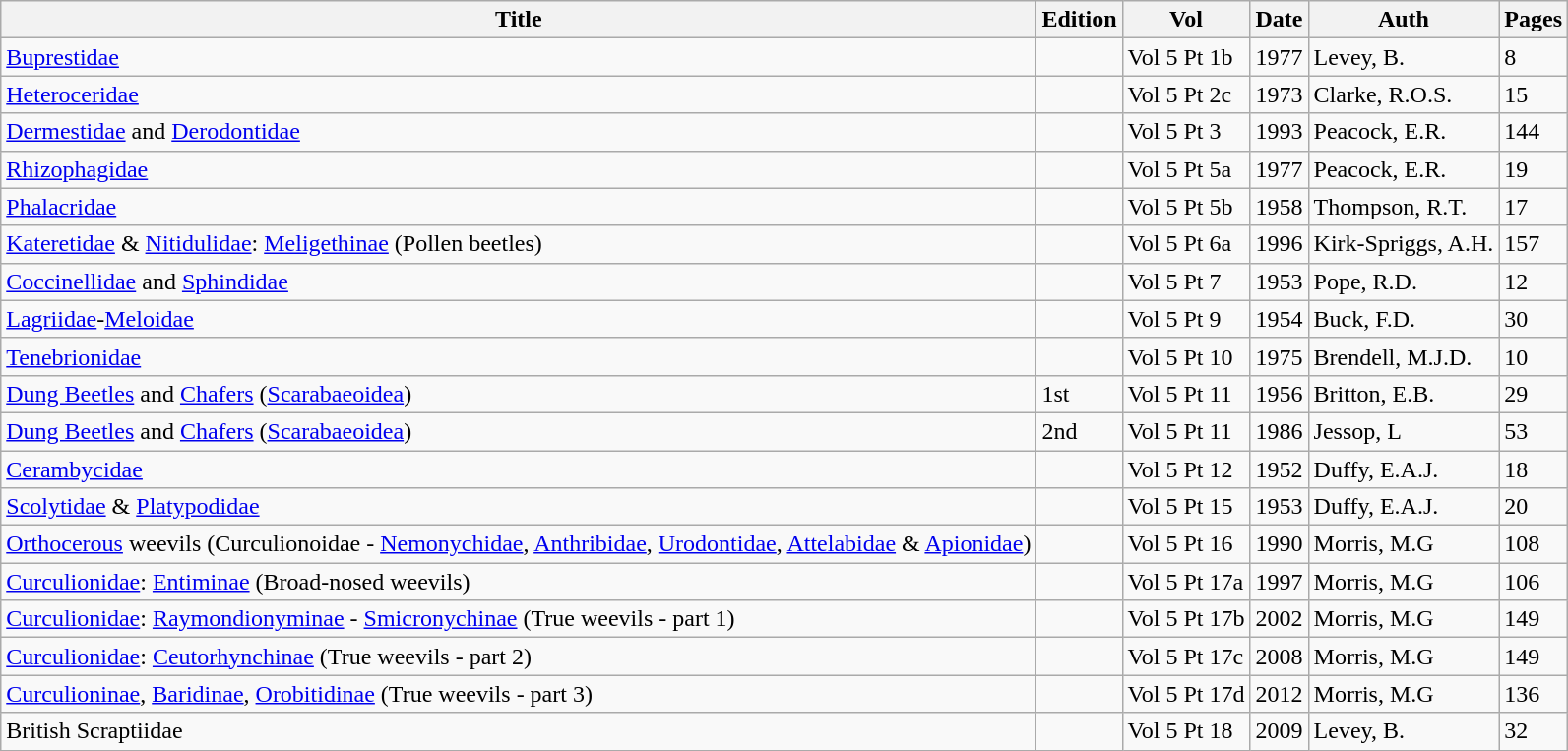<table class="wikitable" border="1">
<tr>
<th>Title</th>
<th>Edition</th>
<th>Vol</th>
<th>Date</th>
<th>Auth</th>
<th>Pages</th>
</tr>
<tr>
<td><a href='#'>Buprestidae</a></td>
<td></td>
<td>Vol 5 Pt 1b</td>
<td>1977</td>
<td>Levey, B.</td>
<td>8</td>
</tr>
<tr>
<td><a href='#'>Heteroceridae</a></td>
<td></td>
<td>Vol 5 Pt 2c</td>
<td>1973</td>
<td>Clarke, R.O.S.</td>
<td>15</td>
</tr>
<tr>
<td><a href='#'>Dermestidae</a> and <a href='#'>Derodontidae</a></td>
<td></td>
<td>Vol 5 Pt 3</td>
<td>1993</td>
<td>Peacock, E.R.</td>
<td>144</td>
</tr>
<tr>
<td><a href='#'>Rhizophagidae</a></td>
<td></td>
<td>Vol 5 Pt 5a</td>
<td>1977</td>
<td>Peacock, E.R.</td>
<td>19</td>
</tr>
<tr>
<td><a href='#'>Phalacridae</a></td>
<td></td>
<td>Vol 5 Pt 5b</td>
<td>1958</td>
<td>Thompson, R.T.</td>
<td>17</td>
</tr>
<tr>
<td><a href='#'>Kateretidae</a> & <a href='#'>Nitidulidae</a>: <a href='#'>Meligethinae</a> (Pollen beetles)</td>
<td></td>
<td>Vol 5 Pt 6a</td>
<td>1996</td>
<td>Kirk-Spriggs, A.H.</td>
<td>157</td>
</tr>
<tr>
<td><a href='#'>Coccinellidae</a> and <a href='#'>Sphindidae</a></td>
<td></td>
<td>Vol 5 Pt 7</td>
<td>1953</td>
<td>Pope, R.D.</td>
<td>12</td>
</tr>
<tr>
<td><a href='#'>Lagriidae</a>-<a href='#'>Meloidae</a></td>
<td></td>
<td>Vol 5 Pt 9</td>
<td>1954</td>
<td>Buck, F.D.</td>
<td>30</td>
</tr>
<tr>
<td><a href='#'>Tenebrionidae</a></td>
<td></td>
<td>Vol 5 Pt 10</td>
<td>1975</td>
<td>Brendell, M.J.D.</td>
<td>10</td>
</tr>
<tr>
<td><a href='#'>Dung Beetles</a> and <a href='#'>Chafers</a> (<a href='#'>Scarabaeoidea</a>)</td>
<td>1st</td>
<td>Vol 5 Pt 11</td>
<td>1956</td>
<td>Britton, E.B.</td>
<td>29</td>
</tr>
<tr>
<td><a href='#'>Dung Beetles</a> and <a href='#'>Chafers</a> (<a href='#'>Scarabaeoidea</a>)</td>
<td>2nd</td>
<td>Vol 5 Pt 11</td>
<td>1986</td>
<td>Jessop, L</td>
<td>53</td>
</tr>
<tr>
<td><a href='#'>Cerambycidae</a></td>
<td></td>
<td>Vol 5 Pt 12</td>
<td>1952</td>
<td>Duffy, E.A.J.</td>
<td>18</td>
</tr>
<tr>
<td><a href='#'>Scolytidae</a> & <a href='#'>Platypodidae</a></td>
<td></td>
<td>Vol 5 Pt 15</td>
<td>1953</td>
<td>Duffy, E.A.J.</td>
<td>20</td>
</tr>
<tr>
<td><a href='#'>Orthocerous</a> weevils (Curculionoidae - <a href='#'>Nemonychidae</a>, <a href='#'>Anthribidae</a>, <a href='#'>Urodontidae</a>, <a href='#'>Attelabidae</a> & <a href='#'>Apionidae</a>)</td>
<td></td>
<td>Vol 5 Pt 16</td>
<td>1990</td>
<td>Morris, M.G</td>
<td>108</td>
</tr>
<tr>
<td><a href='#'>Curculionidae</a>: <a href='#'>Entiminae</a> (Broad-nosed weevils)</td>
<td></td>
<td>Vol 5 Pt 17a</td>
<td>1997</td>
<td>Morris, M.G</td>
<td>106</td>
</tr>
<tr>
<td><a href='#'>Curculionidae</a>: <a href='#'>Raymondionyminae</a> - <a href='#'>Smicronychinae</a> (True weevils - part 1)</td>
<td></td>
<td>Vol 5 Pt 17b</td>
<td>2002</td>
<td>Morris, M.G</td>
<td>149</td>
</tr>
<tr>
<td><a href='#'>Curculionidae</a>: <a href='#'>Ceutorhynchinae</a> (True weevils - part 2)</td>
<td></td>
<td>Vol 5 Pt 17c</td>
<td>2008</td>
<td>Morris, M.G</td>
<td>149</td>
</tr>
<tr>
<td><a href='#'>Curculioninae</a>, <a href='#'>Baridinae</a>, <a href='#'>Orobitidinae</a> (True weevils - part 3)</td>
<td></td>
<td>Vol 5 Pt 17d</td>
<td>2012</td>
<td>Morris, M.G</td>
<td>136</td>
</tr>
<tr>
<td>British Scraptiidae</td>
<td></td>
<td>Vol 5 Pt 18</td>
<td>2009</td>
<td>Levey, B.</td>
<td>32</td>
</tr>
</table>
